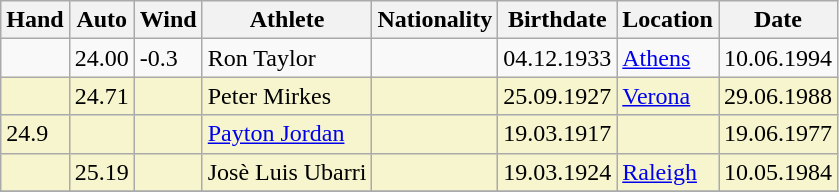<table class="wikitable">
<tr>
<th>Hand</th>
<th>Auto</th>
<th>Wind</th>
<th>Athlete</th>
<th>Nationality</th>
<th>Birthdate</th>
<th>Location</th>
<th>Date</th>
</tr>
<tr>
<td></td>
<td>24.00</td>
<td>-0.3</td>
<td>Ron Taylor</td>
<td></td>
<td>04.12.1933</td>
<td><a href='#'>Athens</a></td>
<td>10.06.1994</td>
</tr>
<tr bgcolor=#f6F5CE>
<td></td>
<td>24.71</td>
<td></td>
<td>Peter Mirkes</td>
<td></td>
<td>25.09.1927</td>
<td><a href='#'>Verona</a></td>
<td>29.06.1988</td>
</tr>
<tr bgcolor=#f6F5CE>
<td>24.9</td>
<td></td>
<td></td>
<td><a href='#'>Payton Jordan</a></td>
<td></td>
<td>19.03.1917</td>
<td></td>
<td>19.06.1977</td>
</tr>
<tr bgcolor=#f6F5CE>
<td></td>
<td>25.19</td>
<td></td>
<td>Josè Luis Ubarri</td>
<td></td>
<td>19.03.1924</td>
<td><a href='#'>Raleigh</a></td>
<td>10.05.1984</td>
</tr>
<tr>
</tr>
</table>
